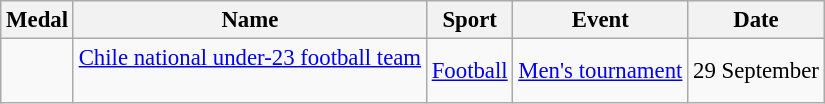<table class="wikitable sortable" style="font-size:95%">
<tr>
<th>Medal</th>
<th>Name</th>
<th>Sport</th>
<th>Event</th>
<th>Date</th>
</tr>
<tr>
<td></td>
<td><a href='#'>Chile national under-23 football team</a><br><br></td>
<td><a href='#'>Football</a></td>
<td><a href='#'>Men's tournament</a></td>
<td>29 September</td>
</tr>
</table>
